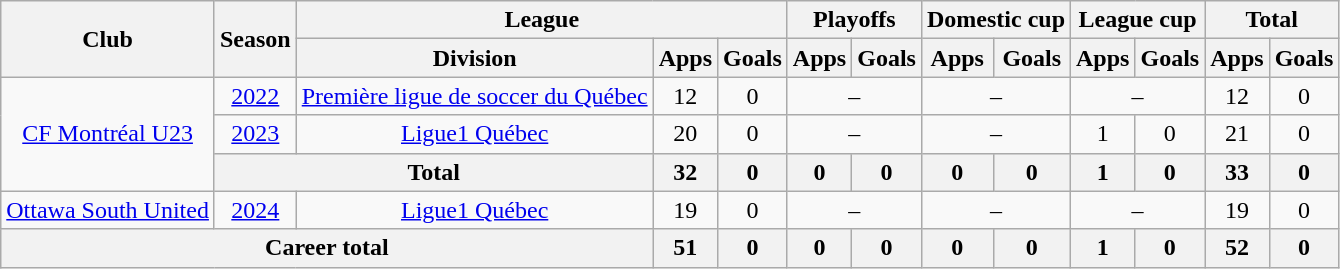<table class="wikitable" style="text-align:center">
<tr>
<th rowspan="2">Club</th>
<th rowspan="2">Season</th>
<th colspan="3">League</th>
<th colspan="2">Playoffs</th>
<th colspan="2">Domestic cup</th>
<th colspan="2">League cup</th>
<th colspan="2">Total</th>
</tr>
<tr>
<th>Division</th>
<th>Apps</th>
<th>Goals</th>
<th>Apps</th>
<th>Goals</th>
<th>Apps</th>
<th>Goals</th>
<th>Apps</th>
<th>Goals</th>
<th>Apps</th>
<th>Goals</th>
</tr>
<tr>
<td rowspan=3><a href='#'>CF Montréal U23</a></td>
<td><a href='#'>2022</a></td>
<td><a href='#'>Première ligue de soccer du Québec</a></td>
<td>12</td>
<td>0</td>
<td colspan="2">–</td>
<td colspan="2">–</td>
<td colspan="2">–</td>
<td>12</td>
<td>0</td>
</tr>
<tr>
<td><a href='#'>2023</a></td>
<td><a href='#'>Ligue1 Québec</a></td>
<td>20</td>
<td>0</td>
<td colspan="2">–</td>
<td colspan="2">–</td>
<td>1</td>
<td>0</td>
<td>21</td>
<td>0</td>
</tr>
<tr>
<th colspan="2">Total</th>
<th>32</th>
<th>0</th>
<th>0</th>
<th>0</th>
<th>0</th>
<th>0</th>
<th>1</th>
<th>0</th>
<th>33</th>
<th>0</th>
</tr>
<tr>
<td><a href='#'>Ottawa South United</a></td>
<td><a href='#'>2024</a></td>
<td><a href='#'>Ligue1 Québec</a></td>
<td>19</td>
<td>0</td>
<td colspan="2">–</td>
<td colspan="2">–</td>
<td colspan="2">–</td>
<td>19</td>
<td>0</td>
</tr>
<tr>
<th colspan="3">Career total</th>
<th>51</th>
<th>0</th>
<th>0</th>
<th>0</th>
<th>0</th>
<th>0</th>
<th>1</th>
<th>0</th>
<th>52</th>
<th>0</th>
</tr>
</table>
